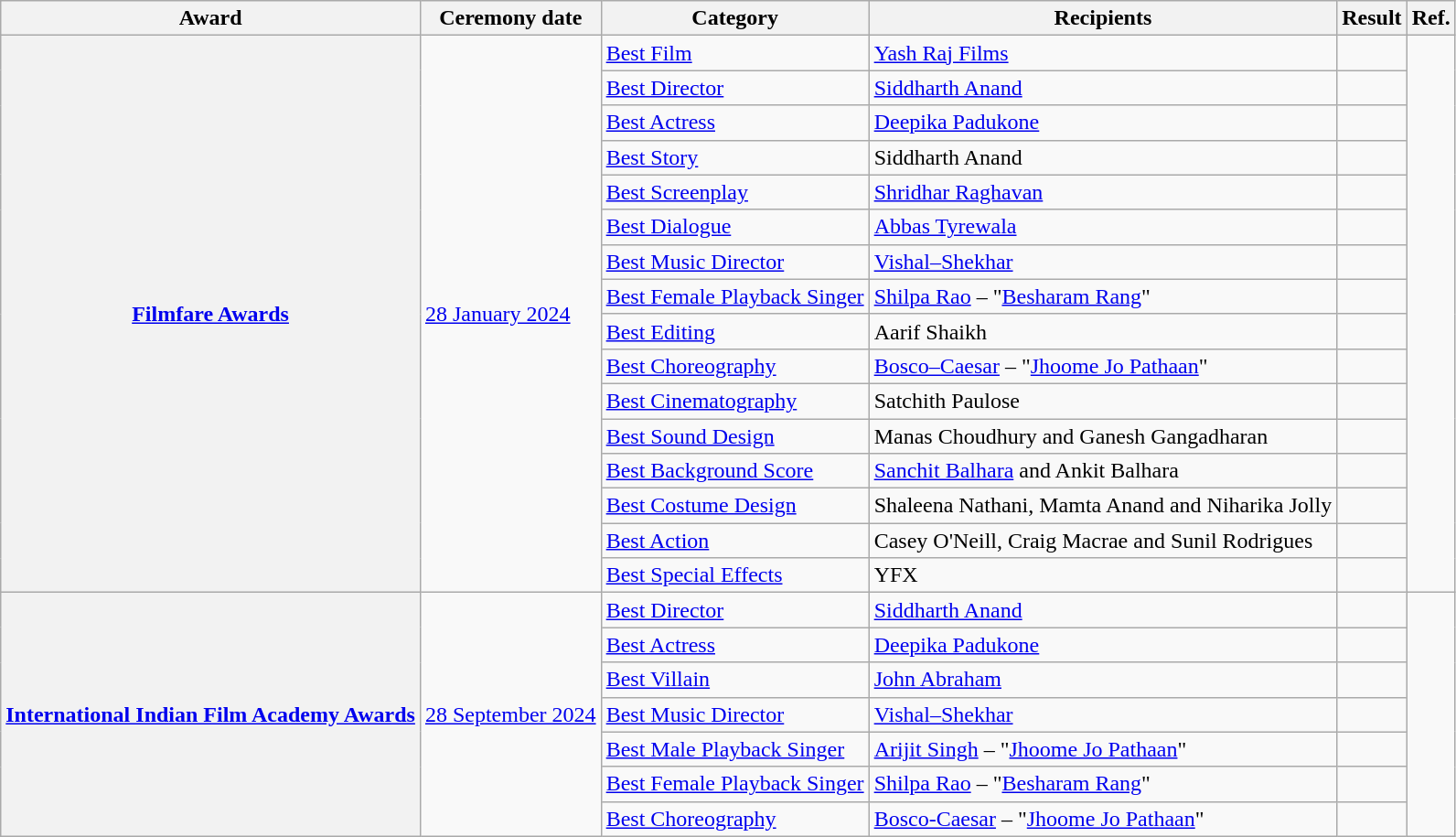<table class="wikitable sortable">
<tr>
<th scope="col">Award</th>
<th scope="col">Ceremony date</th>
<th scope="col">Category</th>
<th scope="col">Recipients</th>
<th scope="col">Result</th>
<th scope="col" class="unsortable">Ref.</th>
</tr>
<tr>
<th scope="row" rowspan="16"><a href='#'>Filmfare Awards</a></th>
<td rowspan="16"><a href='#'>28 January 2024</a></td>
<td><a href='#'>Best Film</a></td>
<td><a href='#'>Yash Raj Films</a></td>
<td></td>
<td rowspan="16"></td>
</tr>
<tr>
<td><a href='#'>Best Director</a></td>
<td><a href='#'>Siddharth Anand</a></td>
<td></td>
</tr>
<tr>
<td><a href='#'>Best Actress</a></td>
<td><a href='#'>Deepika Padukone</a></td>
<td></td>
</tr>
<tr>
<td><a href='#'>Best Story</a></td>
<td>Siddharth Anand</td>
<td></td>
</tr>
<tr>
<td><a href='#'>Best Screenplay</a></td>
<td><a href='#'>Shridhar Raghavan</a></td>
<td></td>
</tr>
<tr>
<td><a href='#'>Best Dialogue</a></td>
<td><a href='#'>Abbas Tyrewala</a></td>
<td></td>
</tr>
<tr>
<td><a href='#'>Best Music Director</a></td>
<td><a href='#'>Vishal–Shekhar</a></td>
<td></td>
</tr>
<tr>
<td><a href='#'>Best Female Playback Singer</a></td>
<td><a href='#'>Shilpa Rao</a> – "<a href='#'>Besharam Rang</a>"</td>
<td></td>
</tr>
<tr>
<td><a href='#'>Best Editing</a></td>
<td>Aarif Shaikh</td>
<td></td>
</tr>
<tr>
<td><a href='#'>Best Choreography</a></td>
<td><a href='#'>Bosco–Caesar</a> – "<a href='#'>Jhoome Jo Pathaan</a>"</td>
<td></td>
</tr>
<tr>
<td><a href='#'>Best Cinematography</a></td>
<td>Satchith Paulose</td>
<td></td>
</tr>
<tr>
<td><a href='#'>Best Sound Design</a></td>
<td>Manas Choudhury and Ganesh Gangadharan</td>
<td></td>
</tr>
<tr>
<td><a href='#'>Best Background Score</a></td>
<td><a href='#'>Sanchit Balhara</a> and Ankit Balhara</td>
<td></td>
</tr>
<tr>
<td><a href='#'>Best Costume Design</a></td>
<td>Shaleena Nathani, Mamta Anand and Niharika Jolly</td>
<td></td>
</tr>
<tr>
<td><a href='#'>Best Action</a></td>
<td>Casey O'Neill, Craig Macrae and Sunil Rodrigues</td>
<td></td>
</tr>
<tr>
<td><a href='#'>Best Special Effects</a></td>
<td>YFX</td>
<td></td>
</tr>
<tr>
<th rowspan="7"><a href='#'>International Indian Film Academy Awards</a></th>
<td rowspan="7"><a href='#'>28 September 2024</a></td>
<td><a href='#'>Best Director</a></td>
<td><a href='#'>Siddharth Anand</a></td>
<td></td>
<td rowspan="7"><br><br></td>
</tr>
<tr>
<td><a href='#'>Best Actress</a></td>
<td><a href='#'>Deepika Padukone</a></td>
<td></td>
</tr>
<tr>
<td><a href='#'>Best Villain</a></td>
<td><a href='#'>John Abraham</a></td>
<td></td>
</tr>
<tr>
<td><a href='#'>Best Music Director</a></td>
<td><a href='#'>Vishal–Shekhar</a></td>
<td></td>
</tr>
<tr>
<td><a href='#'>Best Male Playback Singer</a></td>
<td><a href='#'>Arijit Singh</a> – "<a href='#'>Jhoome Jo Pathaan</a>"</td>
<td></td>
</tr>
<tr>
<td><a href='#'>Best Female Playback Singer</a></td>
<td><a href='#'>Shilpa Rao</a> – "<a href='#'>Besharam Rang</a>"</td>
<td></td>
</tr>
<tr>
<td><a href='#'>Best Choreography</a></td>
<td><a href='#'>Bosco-Caesar</a> – "<a href='#'>Jhoome Jo Pathaan</a>"</td>
<td></td>
</tr>
</table>
